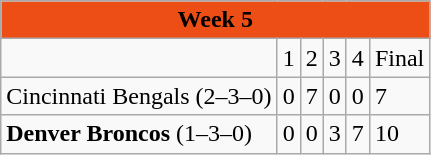<table class="wikitable">
<tr>
<th colspan="60" style="background:#ed4e16;">Week 5</th>
</tr>
<tr>
<td></td>
<td>1</td>
<td>2</td>
<td>3</td>
<td>4</td>
<td>Final</td>
</tr>
<tr>
<td>Cincinnati Bengals (2–3–0)</td>
<td>0</td>
<td>7</td>
<td>0</td>
<td>0</td>
<td>7</td>
</tr>
<tr>
<td><strong>Denver Broncos</strong> (1–3–0)</td>
<td>0</td>
<td>0</td>
<td>3</td>
<td>7</td>
<td>10</td>
</tr>
</table>
